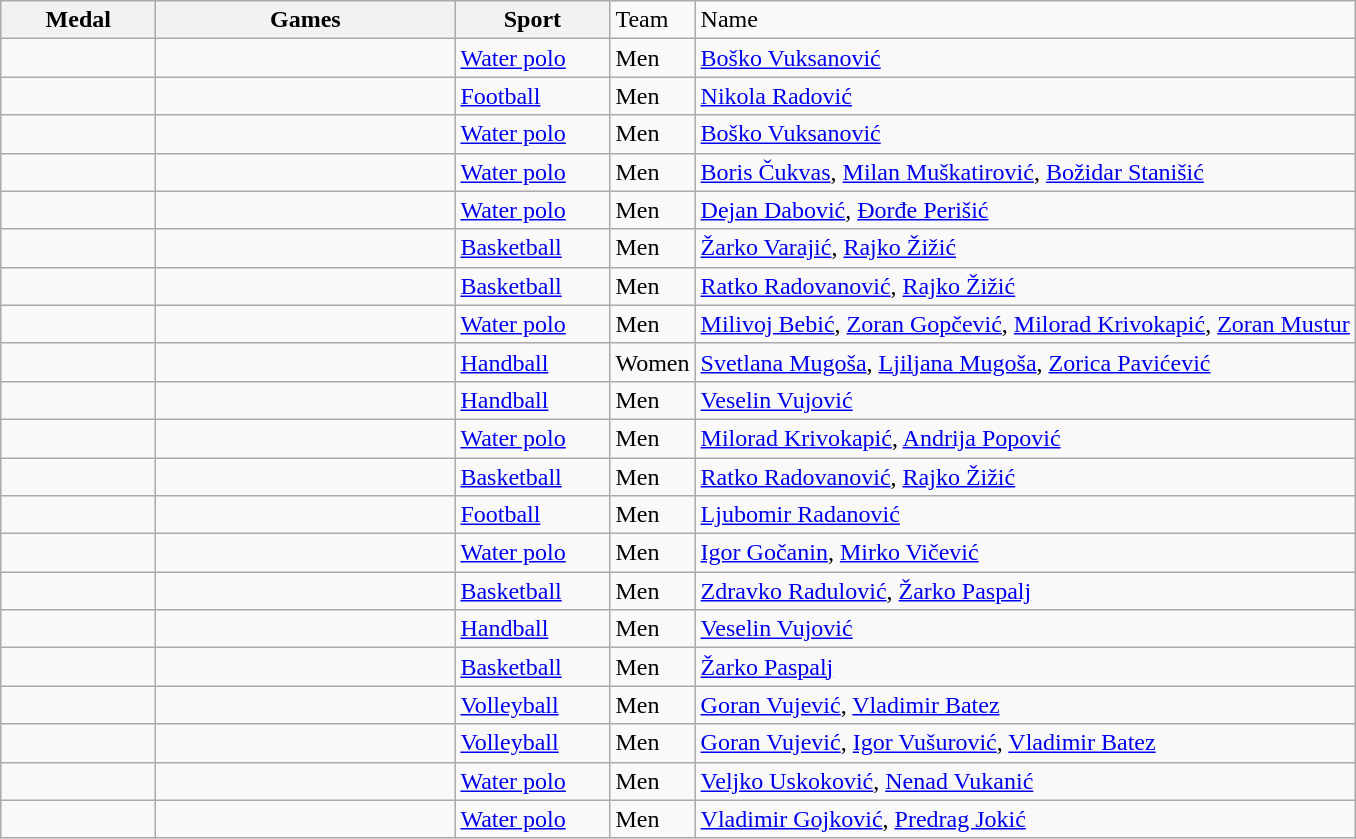<table class="wikitable sortable collapsible collapsed">
<tr>
<th style="width:6em">Medal</th>
<th style="width:12em">Games</th>
<th style="width:6em">Sport</th>
<td>Team</td>
<td>Name</td>
</tr>
<tr>
<td></td>
<td></td>
<td><a href='#'>Water polo</a></td>
<td>Men</td>
<td><a href='#'>Boško Vuksanović</a></td>
</tr>
<tr>
<td></td>
<td></td>
<td><a href='#'>Football</a></td>
<td>Men</td>
<td><a href='#'>Nikola Radović</a></td>
</tr>
<tr>
<td></td>
<td></td>
<td><a href='#'>Water polo</a></td>
<td>Men</td>
<td><a href='#'>Boško Vuksanović</a></td>
</tr>
<tr>
<td></td>
<td></td>
<td><a href='#'>Water polo</a></td>
<td>Men</td>
<td><a href='#'>Boris Čukvas</a>, <a href='#'>Milan Muškatirović</a>, <a href='#'>Božidar Stanišić</a></td>
</tr>
<tr>
<td></td>
<td></td>
<td><a href='#'>Water polo</a></td>
<td>Men</td>
<td><a href='#'>Dejan Dabović</a>, <a href='#'>Đorđe Perišić</a></td>
</tr>
<tr>
<td></td>
<td></td>
<td><a href='#'>Basketball</a></td>
<td>Men</td>
<td><a href='#'>Žarko Varajić</a>, <a href='#'>Rajko Žižić</a></td>
</tr>
<tr>
<td></td>
<td></td>
<td><a href='#'>Basketball</a></td>
<td>Men</td>
<td><a href='#'>Ratko Radovanović</a>, <a href='#'>Rajko Žižić</a></td>
</tr>
<tr>
<td></td>
<td></td>
<td><a href='#'>Water polo</a></td>
<td>Men</td>
<td><a href='#'>Milivoj Bebić</a>, <a href='#'>Zoran Gopčević</a>, <a href='#'>Milorad Krivokapić</a>, <a href='#'>Zoran Mustur</a></td>
</tr>
<tr>
<td></td>
<td></td>
<td><a href='#'>Handball</a></td>
<td>Women</td>
<td><a href='#'>Svetlana Mugoša</a>, <a href='#'>Ljiljana Mugoša</a>, <a href='#'>Zorica Pavićević</a></td>
</tr>
<tr>
<td></td>
<td></td>
<td><a href='#'>Handball</a></td>
<td>Men</td>
<td><a href='#'>Veselin Vujović</a></td>
</tr>
<tr>
<td></td>
<td></td>
<td><a href='#'>Water polo</a></td>
<td>Men</td>
<td><a href='#'>Milorad Krivokapić</a>, <a href='#'>Andrija Popović</a></td>
</tr>
<tr>
<td></td>
<td></td>
<td><a href='#'>Basketball</a></td>
<td>Men</td>
<td><a href='#'>Ratko Radovanović</a>, <a href='#'>Rajko Žižić</a></td>
</tr>
<tr>
<td></td>
<td></td>
<td><a href='#'>Football</a></td>
<td>Men</td>
<td><a href='#'>Ljubomir Radanović</a></td>
</tr>
<tr>
<td></td>
<td></td>
<td><a href='#'>Water polo</a></td>
<td>Men</td>
<td><a href='#'>Igor Gočanin</a>, <a href='#'>Mirko Vičević</a></td>
</tr>
<tr>
<td></td>
<td></td>
<td><a href='#'>Basketball</a></td>
<td>Men</td>
<td><a href='#'>Zdravko Radulović</a>, <a href='#'>Žarko Paspalj</a></td>
</tr>
<tr>
<td></td>
<td></td>
<td><a href='#'>Handball</a></td>
<td>Men</td>
<td><a href='#'>Veselin Vujović</a></td>
</tr>
<tr>
<td></td>
<td></td>
<td><a href='#'>Basketball</a></td>
<td>Men</td>
<td><a href='#'>Žarko Paspalj</a></td>
</tr>
<tr>
<td></td>
<td></td>
<td><a href='#'>Volleyball</a></td>
<td>Men</td>
<td><a href='#'>Goran Vujević</a>, <a href='#'>Vladimir Batez</a></td>
</tr>
<tr>
<td></td>
<td></td>
<td><a href='#'>Volleyball</a></td>
<td>Men</td>
<td><a href='#'>Goran Vujević</a>, <a href='#'>Igor Vušurović</a>, <a href='#'>Vladimir Batez</a></td>
</tr>
<tr>
<td></td>
<td></td>
<td><a href='#'>Water polo</a></td>
<td>Men</td>
<td><a href='#'>Veljko Uskoković</a>, <a href='#'>Nenad Vukanić</a></td>
</tr>
<tr>
<td></td>
<td></td>
<td><a href='#'>Water polo</a></td>
<td>Men</td>
<td><a href='#'>Vladimir Gojković</a>, <a href='#'>Predrag Jokić</a></td>
</tr>
</table>
